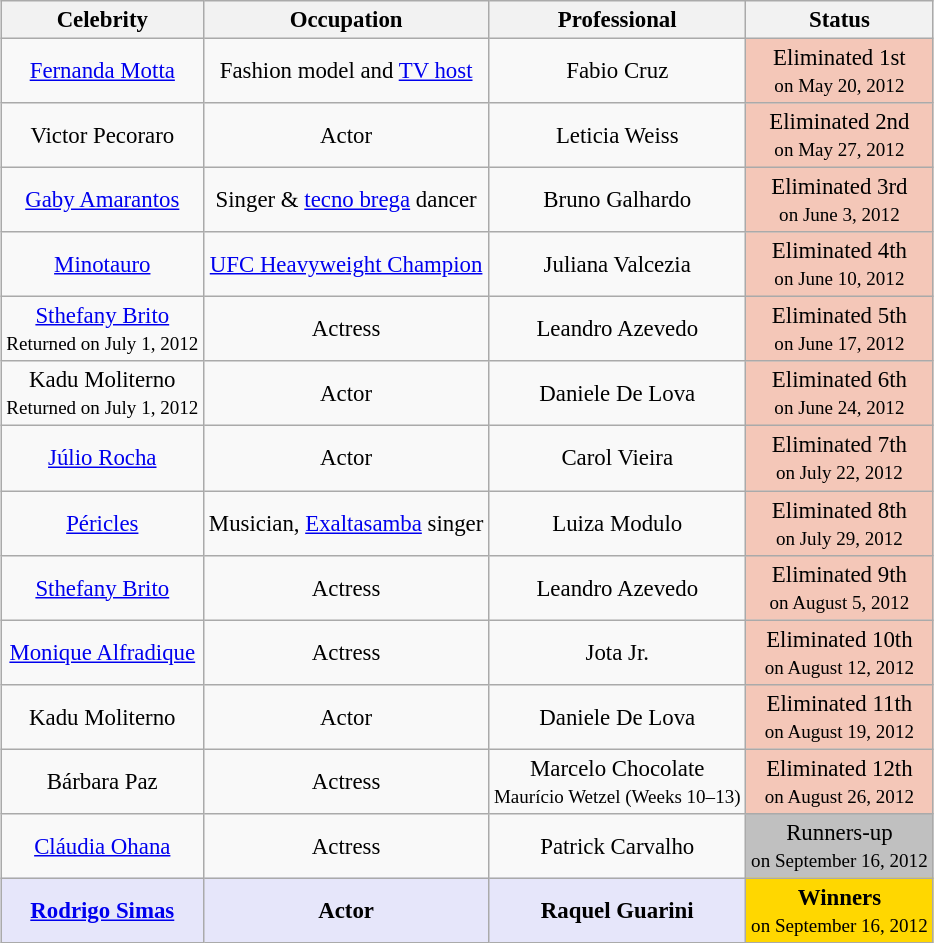<table class="wikitable" style="text-align: center; white-space:nowrap; margin:auto; font-size:95.2%;">
<tr>
<th>Celebrity</th>
<th>Occupation</th>
<th>Professional</th>
<th>Status</th>
</tr>
<tr>
<td><a href='#'>Fernanda Motta</a></td>
<td>Fashion model and <a href='#'>TV host</a></td>
<td>Fabio Cruz</td>
<td bgcolor="F4C7B8">Eliminated 1st<br><small>on May 20, 2012</small></td>
</tr>
<tr>
<td>Victor Pecoraro</td>
<td>Actor</td>
<td>Leticia Weiss</td>
<td bgcolor="F4C7B8">Eliminated 2nd<br><small>on May 27, 2012</small></td>
</tr>
<tr>
<td><a href='#'>Gaby Amarantos</a></td>
<td>Singer & <a href='#'>tecno brega</a> dancer</td>
<td>Bruno Galhardo</td>
<td bgcolor="F4C7B8">Eliminated 3rd<br><small>on June 3, 2012</small></td>
</tr>
<tr>
<td><a href='#'>Minotauro</a></td>
<td><a href='#'>UFC Heavyweight Champion</a></td>
<td>Juliana Valcezia</td>
<td bgcolor="F4C7B8">Eliminated 4th<br><small>on June 10, 2012</small></td>
</tr>
<tr>
<td><a href='#'>Sthefany Brito</a><br><small>Returned on July 1, 2012</small></td>
<td>Actress</td>
<td>Leandro Azevedo</td>
<td bgcolor="F4C7B8">Eliminated 5th<br><small>on June 17, 2012</small></td>
</tr>
<tr>
<td>Kadu Moliterno<br><small>Returned on July 1, 2012</small></td>
<td>Actor</td>
<td>Daniele De Lova</td>
<td bgcolor="F4C7B8">Eliminated 6th<br><small>on June 24, 2012</small></td>
</tr>
<tr>
<td><a href='#'>Júlio Rocha</a></td>
<td>Actor</td>
<td>Carol Vieira</td>
<td bgcolor="F4C7B8">Eliminated 7th<br><small>on July 22, 2012</small></td>
</tr>
<tr>
<td><a href='#'>Péricles</a></td>
<td>Musician, <a href='#'>Exaltasamba</a> singer</td>
<td>Luiza Modulo</td>
<td bgcolor="F4C7B8">Eliminated 8th<br><small>on July 29, 2012</small></td>
</tr>
<tr>
<td><a href='#'>Sthefany Brito</a></td>
<td>Actress</td>
<td>Leandro Azevedo</td>
<td bgcolor="F4C7B8">Eliminated 9th<br><small>on August 5, 2012</small></td>
</tr>
<tr>
<td><a href='#'>Monique Alfradique</a></td>
<td>Actress</td>
<td>Jota Jr.</td>
<td bgcolor="F4C7B8">Eliminated 10th<br><small>on August 12, 2012</small></td>
</tr>
<tr>
<td>Kadu Moliterno</td>
<td>Actor</td>
<td>Daniele De Lova</td>
<td bgcolor="F4C7B8">Eliminated 11th<br><small>on August 19, 2012</small></td>
</tr>
<tr>
<td>Bárbara Paz</td>
<td>Actress</td>
<td>Marcelo Chocolate<br><small>Maurício Wetzel (Weeks 10–13)</small></td>
<td bgcolor="F4C7B8">Eliminated 12th<br><small>on August 26, 2012</small></td>
</tr>
<tr>
<td><a href='#'>Cláudia Ohana</a></td>
<td>Actress</td>
<td>Patrick Carvalho</td>
<td bgcolor="C0C0C0">Runners-up<br><small>on September 16, 2012</small></td>
</tr>
<tr>
<td bgcolor="E6E6FA"><strong><a href='#'>Rodrigo Simas</a></strong></td>
<td bgcolor="E6E6FA"><strong>Actor</strong></td>
<td bgcolor="E6E6FA"><strong>Raquel Guarini</strong></td>
<td bgcolor="FFD700"><strong>Winners</strong><br><small>on September 16, 2012</small></td>
</tr>
</table>
